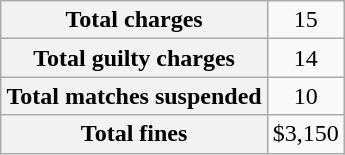<table class="wikitable plainrowheaders" style="float: right;">
<tr>
<th scope="row">Total charges</th>
<td align=center>15</td>
</tr>
<tr>
<th scope="row">Total guilty charges</th>
<td align=center>14</td>
</tr>
<tr>
<th scope="row">Total matches suspended</th>
<td align=center>10</td>
</tr>
<tr>
<th scope="row">Total fines</th>
<td align=center>$3,150</td>
</tr>
</table>
